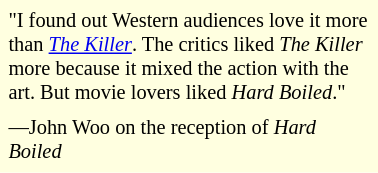<table class="toccolours" cellspacing="5" style="float: left; margin-left: 1em; margin-right: 2em; font-size: 85%; background:#FFFFE0; color:black; width:30em; max-width: 20%">
<tr>
<td style="text-align: left;">"I found out Western audiences love it more than <em><a href='#'>The Killer</a></em>. The critics liked <em>The Killer</em> more because it mixed the action with the art. But movie lovers liked <em>Hard Boiled</em>."</td>
</tr>
<tr>
<td style="text-align: left;">—John Woo on the reception of <em>Hard Boiled</em></td>
</tr>
</table>
